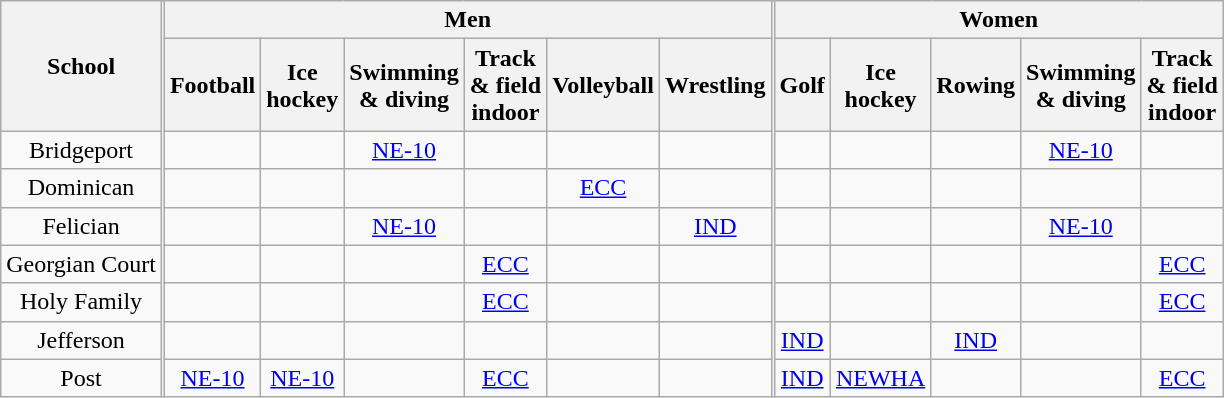<table class="wikitable" style="text-align:center">
<tr>
<th rowspan=2>School</th>
<th rowspan=9 width=1 style="padding:0"></th>
<th colspan=6>Men</th>
<th rowspan=9 width=1 style="padding:0"></th>
<th colspan=5>Women</th>
</tr>
<tr>
<th>Football</th>
<th>Ice<br>hockey</th>
<th>Swimming<br>& diving</th>
<th>Track<br>& field<br>indoor</th>
<th>Volleyball </th>
<th>Wrestling</th>
<th>Golf</th>
<th>Ice<br>hockey</th>
<th>Rowing</th>
<th>Swimming<br>& diving</th>
<th>Track<br>& field<br>indoor</th>
</tr>
<tr>
<td>Bridgeport</td>
<td></td>
<td></td>
<td><a href='#'>NE-10</a></td>
<td></td>
<td></td>
<td></td>
<td></td>
<td></td>
<td></td>
<td><a href='#'>NE-10</a></td>
<td></td>
</tr>
<tr>
<td>Dominican</td>
<td></td>
<td></td>
<td></td>
<td></td>
<td><a href='#'>ECC</a></td>
<td></td>
<td></td>
<td></td>
<td></td>
<td></td>
<td></td>
</tr>
<tr>
<td>Felician</td>
<td></td>
<td></td>
<td><a href='#'>NE-10</a></td>
<td></td>
<td></td>
<td><a href='#'>IND</a></td>
<td></td>
<td></td>
<td></td>
<td><a href='#'>NE-10</a></td>
<td></td>
</tr>
<tr>
<td>Georgian Court</td>
<td></td>
<td></td>
<td></td>
<td><a href='#'>ECC</a></td>
<td></td>
<td></td>
<td></td>
<td></td>
<td></td>
<td></td>
<td><a href='#'>ECC</a></td>
</tr>
<tr>
<td>Holy Family</td>
<td></td>
<td></td>
<td></td>
<td><a href='#'>ECC</a></td>
<td></td>
<td></td>
<td></td>
<td></td>
<td></td>
<td></td>
<td><a href='#'>ECC</a></td>
</tr>
<tr>
<td>Jefferson</td>
<td></td>
<td></td>
<td></td>
<td></td>
<td></td>
<td></td>
<td><a href='#'>IND</a></td>
<td></td>
<td><a href='#'>IND</a></td>
<td></td>
<td></td>
</tr>
<tr>
<td>Post</td>
<td><a href='#'>NE-10</a></td>
<td><a href='#'>NE-10</a></td>
<td></td>
<td><a href='#'>ECC</a></td>
<td></td>
<td></td>
<td><a href='#'>IND</a></td>
<td><a href='#'>NEWHA</a></td>
<td></td>
<td></td>
<td><a href='#'>ECC</a></td>
</tr>
</table>
